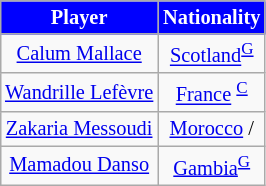<table class="wikitable" style="text-align:center; margin-left:1em; font-size:85%;">
<tr>
<th style="background:#00f; color:white; text-align:center;">Player</th>
<th style="background:#00f; color:white; text-align:center;">Nationality</th>
</tr>
<tr>
<td><a href='#'>Calum Mallace</a></td>
<td> <a href='#'>Scotland</a><sup><a href='#'>G</a></sup></td>
</tr>
<tr>
<td><a href='#'>Wandrille Lefèvre</a></td>
<td> <a href='#'>France</a> <sup><a href='#'>C</a></sup></td>
</tr>
<tr>
<td><a href='#'>Zakaria Messoudi</a></td>
<td> <a href='#'>Morocco</a> /  </td>
</tr>
<tr>
<td><a href='#'>Mamadou Danso</a></td>
<td> <a href='#'>Gambia</a><sup><a href='#'>G</a></sup></td>
</tr>
</table>
